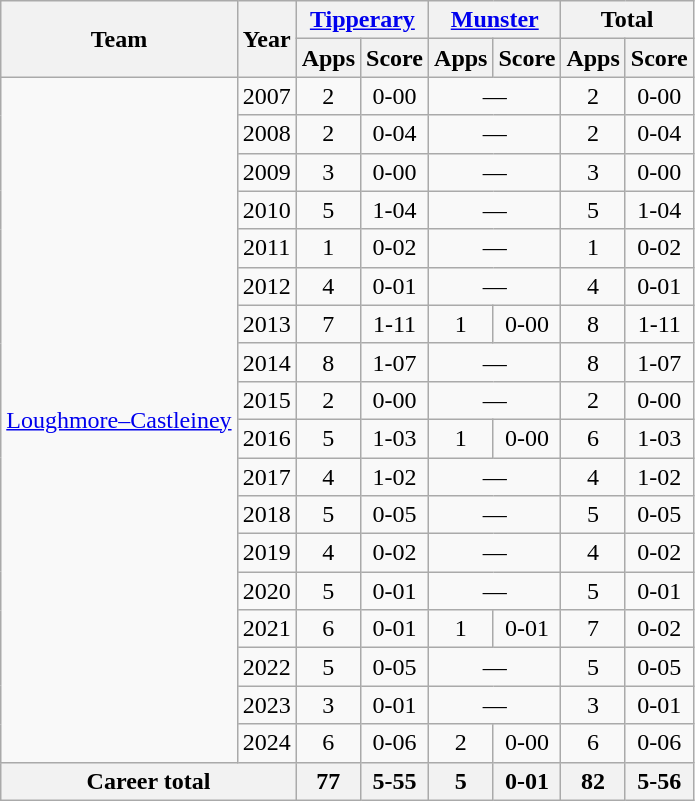<table class="wikitable" style="text-align:center">
<tr>
<th rowspan="2">Team</th>
<th rowspan="2">Year</th>
<th colspan="2"><a href='#'>Tipperary</a></th>
<th colspan="2"><a href='#'>Munster</a></th>
<th colspan="2">Total</th>
</tr>
<tr>
<th>Apps</th>
<th>Score</th>
<th>Apps</th>
<th>Score</th>
<th>Apps</th>
<th>Score</th>
</tr>
<tr>
<td rowspan="18"><a href='#'>Loughmore–Castleiney</a></td>
<td>2007</td>
<td>2</td>
<td>0-00</td>
<td colspan=2>—</td>
<td>2</td>
<td>0-00</td>
</tr>
<tr>
<td>2008</td>
<td>2</td>
<td>0-04</td>
<td colspan=2>—</td>
<td>2</td>
<td>0-04</td>
</tr>
<tr>
<td>2009</td>
<td>3</td>
<td>0-00</td>
<td colspan=2>—</td>
<td>3</td>
<td>0-00</td>
</tr>
<tr>
<td>2010</td>
<td>5</td>
<td>1-04</td>
<td colspan=2>—</td>
<td>5</td>
<td>1-04</td>
</tr>
<tr>
<td>2011</td>
<td>1</td>
<td>0-02</td>
<td colspan=2>—</td>
<td>1</td>
<td>0-02</td>
</tr>
<tr>
<td>2012</td>
<td>4</td>
<td>0-01</td>
<td colspan=2>—</td>
<td>4</td>
<td>0-01</td>
</tr>
<tr>
<td>2013</td>
<td>7</td>
<td>1-11</td>
<td>1</td>
<td>0-00</td>
<td>8</td>
<td>1-11</td>
</tr>
<tr>
<td>2014</td>
<td>8</td>
<td>1-07</td>
<td colspan=2>—</td>
<td>8</td>
<td>1-07</td>
</tr>
<tr>
<td>2015</td>
<td>2</td>
<td>0-00</td>
<td colspan=2>—</td>
<td>2</td>
<td>0-00</td>
</tr>
<tr>
<td>2016</td>
<td>5</td>
<td>1-03</td>
<td>1</td>
<td>0-00</td>
<td>6</td>
<td>1-03</td>
</tr>
<tr>
<td>2017</td>
<td>4</td>
<td>1-02</td>
<td colspan=2>—</td>
<td>4</td>
<td>1-02</td>
</tr>
<tr>
<td>2018</td>
<td>5</td>
<td>0-05</td>
<td colspan=2>—</td>
<td>5</td>
<td>0-05</td>
</tr>
<tr>
<td>2019</td>
<td>4</td>
<td>0-02</td>
<td colspan=2>—</td>
<td>4</td>
<td>0-02</td>
</tr>
<tr>
<td>2020</td>
<td>5</td>
<td>0-01</td>
<td colspan=2>—</td>
<td>5</td>
<td>0-01</td>
</tr>
<tr>
<td>2021</td>
<td>6</td>
<td>0-01</td>
<td>1</td>
<td>0-01</td>
<td>7</td>
<td>0-02</td>
</tr>
<tr>
<td>2022</td>
<td>5</td>
<td>0-05</td>
<td colspan=2>—</td>
<td>5</td>
<td>0-05</td>
</tr>
<tr>
<td>2023</td>
<td>3</td>
<td>0-01</td>
<td colspan=2>—</td>
<td>3</td>
<td>0-01</td>
</tr>
<tr>
<td>2024</td>
<td>6</td>
<td>0-06</td>
<td>2</td>
<td>0-00</td>
<td>6</td>
<td>0-06</td>
</tr>
<tr>
<th colspan="2">Career total</th>
<th>77</th>
<th>5-55</th>
<th>5</th>
<th>0-01</th>
<th>82</th>
<th>5-56</th>
</tr>
</table>
